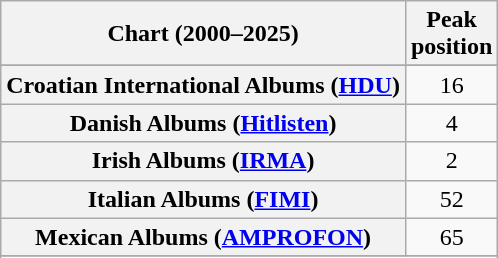<table class="wikitable sortable plainrowheaders" style="text-align:center">
<tr>
<th scope="col">Chart (2000–2025)</th>
<th scope="col">Peak<br>position</th>
</tr>
<tr>
</tr>
<tr>
</tr>
<tr>
</tr>
<tr>
</tr>
<tr>
<th scope="row">Croatian International Albums (<a href='#'>HDU</a>)</th>
<td>16</td>
</tr>
<tr>
<th scope="row">Danish Albums (<a href='#'>Hitlisten</a>)</th>
<td>4</td>
</tr>
<tr>
<th scope="row">Irish Albums (<a href='#'>IRMA</a>)</th>
<td>2</td>
</tr>
<tr>
<th scope="row">Italian Albums (<a href='#'>FIMI</a>)</th>
<td>52</td>
</tr>
<tr>
<th scope="row">Mexican Albums (<a href='#'>AMPROFON</a>)</th>
<td>65</td>
</tr>
<tr>
</tr>
<tr>
</tr>
<tr>
</tr>
</table>
